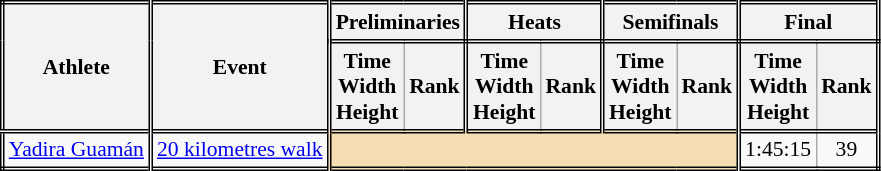<table class=wikitable style="font-size:90%; border: double;">
<tr>
<th rowspan="2" style="border-right:double">Athlete</th>
<th rowspan="2" style="border-right:double">Event</th>
<th colspan="2" style="border-right:double; border-bottom:double;">Preliminaries</th>
<th colspan="2" style="border-right:double; border-bottom:double;">Heats</th>
<th colspan="2" style="border-right:double; border-bottom:double;">Semifinals</th>
<th colspan="2" style="border-right:double; border-bottom:double;">Final</th>
</tr>
<tr>
<th>Time<br>Width<br>Height</th>
<th style="border-right:double">Rank</th>
<th>Time<br>Width<br>Height</th>
<th style="border-right:double">Rank</th>
<th>Time<br>Width<br>Height</th>
<th style="border-right:double">Rank</th>
<th>Time<br>Width<br>Height</th>
<th style="border-right:double">Rank</th>
</tr>
<tr style="border-top: double;">
<td style="border-right:double"><a href='#'>Yadira Guamán</a></td>
<td style="border-right:double"><a href='#'>20 kilometres walk</a></td>
<td style="border-right:double" colspan= 6 bgcolor="wheat"></td>
<td align=center>1:45:15</td>
<td align=center>39</td>
</tr>
</table>
